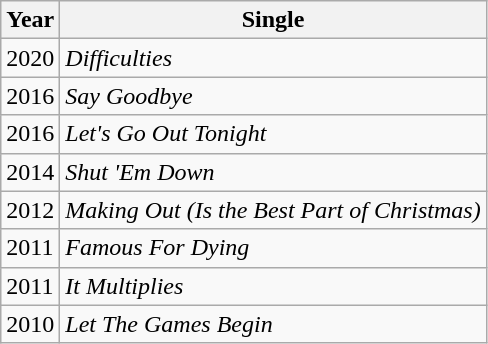<table class="wikitable">
<tr>
<th>Year</th>
<th>Single</th>
</tr>
<tr>
<td>2020</td>
<td><em>Difficulties</em></td>
</tr>
<tr>
<td>2016</td>
<td><em>Say Goodbye</em></td>
</tr>
<tr>
<td>2016</td>
<td><em>Let's Go Out Tonight</em></td>
</tr>
<tr>
<td>2014</td>
<td><em>Shut 'Em Down</em></td>
</tr>
<tr>
<td>2012</td>
<td><em>Making Out (Is the Best Part of Christmas)</em></td>
</tr>
<tr>
<td>2011</td>
<td><em>Famous For Dying</em></td>
</tr>
<tr>
<td>2011</td>
<td><em>It Multiplies</em></td>
</tr>
<tr>
<td>2010</td>
<td><em>Let The Games Begin</em></td>
</tr>
</table>
